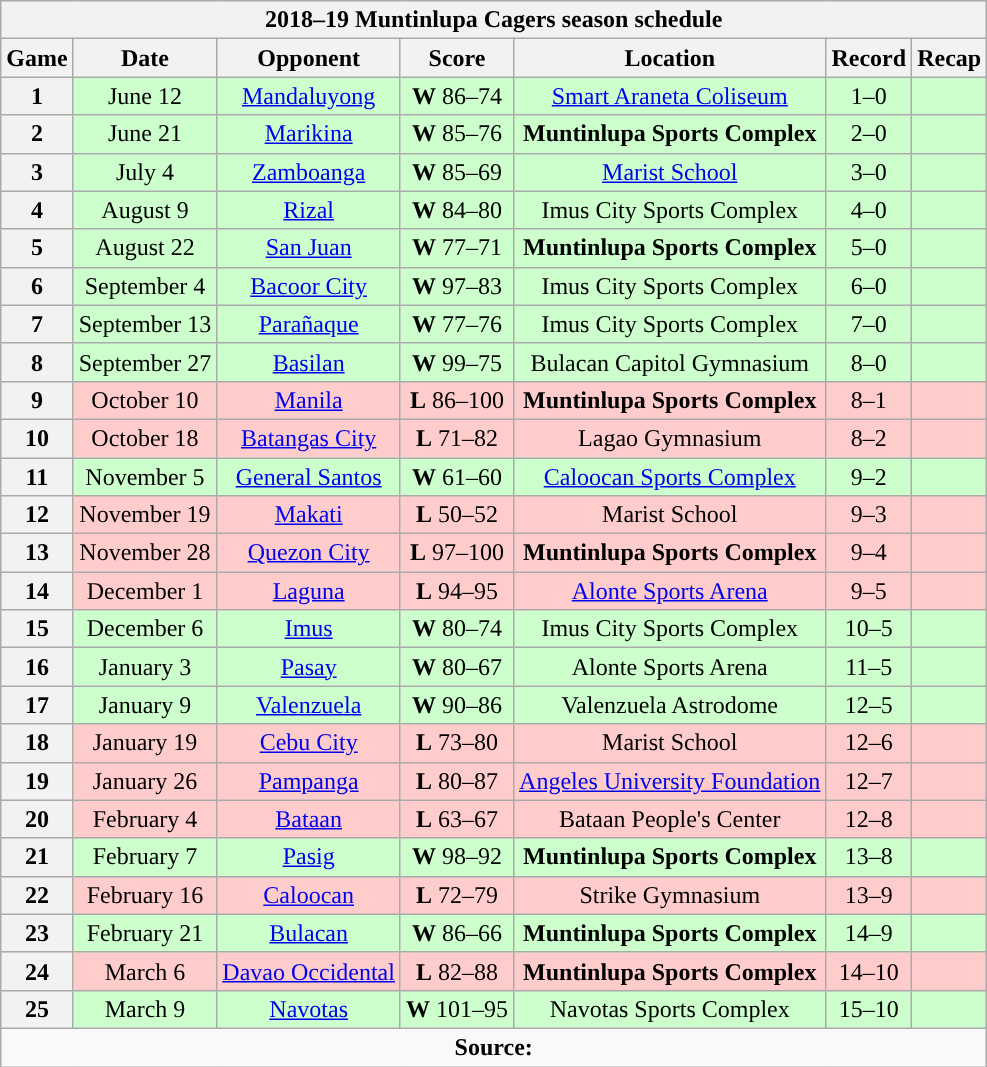<table class="wikitable" style="text-align:center">
<tr>
<th colspan=7>2018–19 Muntinlupa Cagers season schedule</th>
</tr>
<tr>
<th>Game</th>
<th>Date</th>
<th>Opponent</th>
<th>Score</th>
<th>Location</th>
<th>Record</th>
<th>Recap<br></th>
</tr>
<tr style="background:#cfc">
<th>1</th>
<td>June 12</td>
<td><a href='#'>Mandaluyong</a></td>
<td><strong>W</strong> 86–74</td>
<td><a href='#'>Smart Araneta Coliseum</a></td>
<td>1–0</td>
<td></td>
</tr>
<tr style="background:#cfc">
<th>2</th>
<td>June 21</td>
<td><a href='#'>Marikina</a></td>
<td><strong>W</strong> 85–76</td>
<td><strong>Muntinlupa Sports Complex</strong></td>
<td>2–0</td>
<td></td>
</tr>
<tr style="background:#cfc">
<th>3</th>
<td>July 4</td>
<td><a href='#'>Zamboanga</a></td>
<td><strong>W</strong> 85–69</td>
<td><a href='#'>Marist School</a></td>
<td>3–0</td>
<td></td>
</tr>
<tr style="background:#cfc">
<th>4</th>
<td>August 9</td>
<td><a href='#'>Rizal</a></td>
<td><strong>W</strong> 84–80</td>
<td>Imus City Sports Complex</td>
<td>4–0</td>
<td></td>
</tr>
<tr style="background:#cfc">
<th>5</th>
<td>August 22</td>
<td><a href='#'>San Juan</a></td>
<td><strong>W</strong> 77–71</td>
<td><strong>Muntinlupa Sports Complex</strong></td>
<td>5–0</td>
<td></td>
</tr>
<tr style="background:#cfc">
<th>6</th>
<td>September 4</td>
<td><a href='#'>Bacoor City</a></td>
<td><strong>W</strong> 97–83</td>
<td>Imus City Sports Complex</td>
<td>6–0</td>
<td></td>
</tr>
<tr style="background:#cfc">
<th>7</th>
<td>September 13</td>
<td><a href='#'>Parañaque</a></td>
<td><strong>W</strong> 77–76</td>
<td>Imus City Sports Complex</td>
<td>7–0</td>
<td></td>
</tr>
<tr style="background:#cfc">
<th>8</th>
<td>September 27</td>
<td><a href='#'>Basilan</a></td>
<td><strong>W</strong> 99–75</td>
<td>Bulacan Capitol Gymnasium</td>
<td>8–0</td>
<td><br></td>
</tr>
<tr style="background:#fcc">
<th>9</th>
<td>October 10</td>
<td><a href='#'>Manila</a></td>
<td><strong>L</strong> 86–100</td>
<td><strong>Muntinlupa Sports Complex</strong></td>
<td>8–1</td>
<td></td>
</tr>
<tr style="background:#fcc">
<th>10</th>
<td>October 18</td>
<td><a href='#'>Batangas City</a></td>
<td><strong>L</strong> 71–82</td>
<td>Lagao Gymnasium</td>
<td>8–2</td>
<td></td>
</tr>
<tr style="background:#cfc">
<th>11</th>
<td>November 5</td>
<td><a href='#'>General Santos</a></td>
<td><strong>W</strong> 61–60</td>
<td><a href='#'>Caloocan Sports Complex</a></td>
<td>9–2</td>
<td></td>
</tr>
<tr style="background:#fcc">
<th>12</th>
<td>November 19</td>
<td><a href='#'>Makati</a></td>
<td><strong>L</strong> 50–52</td>
<td>Marist School</td>
<td>9–3</td>
<td></td>
</tr>
<tr style="background:#fcc">
<th>13</th>
<td>November 28</td>
<td><a href='#'>Quezon City</a></td>
<td><strong>L</strong> 97–100 </td>
<td><strong>Muntinlupa Sports Complex</strong></td>
<td>9–4</td>
<td></td>
</tr>
<tr style="background:#fcc">
<th>14</th>
<td>December 1</td>
<td><a href='#'>Laguna</a></td>
<td><strong>L</strong> 94–95</td>
<td><a href='#'>Alonte Sports Arena</a></td>
<td>9–5</td>
<td></td>
</tr>
<tr style="background:#cfc">
<th>15</th>
<td>December 6</td>
<td><a href='#'>Imus</a></td>
<td><strong>W</strong> 80–74</td>
<td>Imus City Sports Complex</td>
<td>10–5</td>
<td><br></td>
</tr>
<tr style="background:#cfc">
<th>16</th>
<td>January 3</td>
<td><a href='#'>Pasay</a></td>
<td><strong>W</strong> 80–67</td>
<td>Alonte Sports Arena</td>
<td>11–5</td>
<td></td>
</tr>
<tr style="background:#cfc">
<th>17</th>
<td>January 9</td>
<td><a href='#'>Valenzuela</a></td>
<td><strong>W</strong> 90–86</td>
<td>Valenzuela Astrodome</td>
<td>12–5</td>
<td></td>
</tr>
<tr style="background:#fcc">
<th>18</th>
<td>January 19</td>
<td><a href='#'>Cebu City</a></td>
<td><strong>L</strong> 73–80</td>
<td>Marist School</td>
<td>12–6</td>
<td></td>
</tr>
<tr style="background:#fcc">
<th>19</th>
<td>January 26</td>
<td><a href='#'>Pampanga</a></td>
<td><strong>L</strong> 80–87</td>
<td><a href='#'>Angeles University Foundation</a></td>
<td>12–7</td>
<td></td>
</tr>
<tr style="background:#fcc">
<th>20</th>
<td>February 4</td>
<td><a href='#'>Bataan</a></td>
<td><strong>L</strong> 63–67</td>
<td>Bataan People's Center</td>
<td>12–8</td>
<td></td>
</tr>
<tr style="background:#cfc">
<th>21</th>
<td>February 7</td>
<td><a href='#'>Pasig</a></td>
<td><strong>W</strong> 98–92 </td>
<td><strong>Muntinlupa Sports Complex</strong></td>
<td>13–8</td>
<td></td>
</tr>
<tr style="background:#fcc">
<th>22</th>
<td>February 16</td>
<td><a href='#'>Caloocan</a></td>
<td><strong>L</strong> 72–79</td>
<td>Strike Gymnasium</td>
<td>13–9</td>
<td></td>
</tr>
<tr style="background:#cfc">
<th>23</th>
<td>February 21</td>
<td><a href='#'>Bulacan</a></td>
<td><strong>W</strong> 86–66</td>
<td><strong>Muntinlupa Sports Complex</strong></td>
<td>14–9</td>
<td></td>
</tr>
<tr style="background:#fcc">
<th>24</th>
<td>March 6</td>
<td><a href='#'>Davao Occidental</a></td>
<td><strong>L</strong> 82–88</td>
<td><strong>Muntinlupa Sports Complex</strong></td>
<td>14–10</td>
<td></td>
</tr>
<tr style="background:#cfc">
<th>25</th>
<td>March 9</td>
<td><a href='#'>Navotas</a></td>
<td><strong>W</strong> 101–95</td>
<td>Navotas Sports Complex</td>
<td>15–10</td>
<td></td>
</tr>
<tr>
<td colspan=7 align=center><strong>Source: </strong></td>
</tr>
</table>
